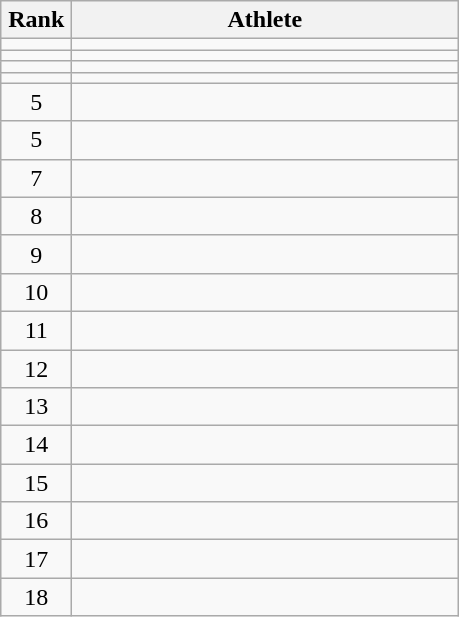<table class="wikitable" style="text-align: center;">
<tr>
<th width=40>Rank</th>
<th width=250>Athlete</th>
</tr>
<tr>
<td></td>
<td align="left"></td>
</tr>
<tr>
<td></td>
<td align="left"></td>
</tr>
<tr>
<td></td>
<td align="left"></td>
</tr>
<tr>
<td></td>
<td align="left"></td>
</tr>
<tr>
<td>5</td>
<td align="left"></td>
</tr>
<tr>
<td>5</td>
<td align="left"></td>
</tr>
<tr>
<td>7</td>
<td align="left"></td>
</tr>
<tr>
<td>8</td>
<td align="left"></td>
</tr>
<tr>
<td>9</td>
<td align="left"></td>
</tr>
<tr>
<td>10</td>
<td align="left"></td>
</tr>
<tr>
<td>11</td>
<td align="left"></td>
</tr>
<tr>
<td>12</td>
<td align="left"></td>
</tr>
<tr>
<td>13</td>
<td align="left"></td>
</tr>
<tr>
<td>14</td>
<td align="left"></td>
</tr>
<tr>
<td>15</td>
<td align="left"></td>
</tr>
<tr>
<td>16</td>
<td align="left"></td>
</tr>
<tr>
<td>17</td>
<td align="left"></td>
</tr>
<tr>
<td>18</td>
<td align="left"></td>
</tr>
</table>
